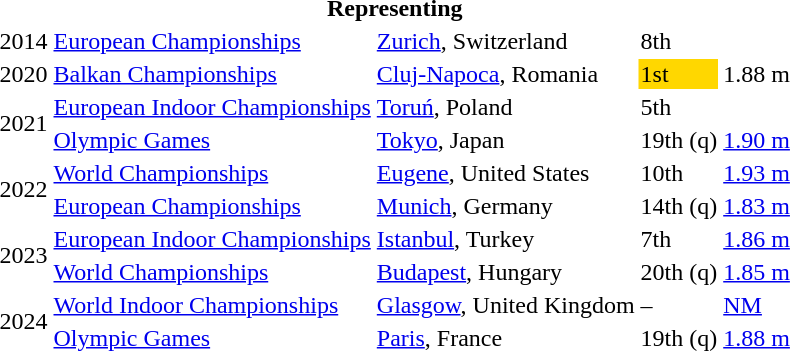<table>
<tr>
<th colspan="5">Representing </th>
</tr>
<tr>
<td>2014</td>
<td><a href='#'>European Championships</a></td>
<td><a href='#'>Zurich</a>, Switzerland</td>
<td>8th</td>
<td></td>
</tr>
<tr>
<td>2020</td>
<td><a href='#'>Balkan Championships</a></td>
<td><a href='#'>Cluj-Napoca</a>, Romania</td>
<td bgcolor=gold>1st</td>
<td>1.88 m</td>
</tr>
<tr>
<td rowspan=2>2021</td>
<td><a href='#'>European Indoor Championships</a></td>
<td><a href='#'>Toruń</a>, Poland</td>
<td>5th</td>
<td></td>
</tr>
<tr>
<td><a href='#'>Olympic Games</a></td>
<td><a href='#'>Tokyo</a>, Japan</td>
<td>19th (q)</td>
<td><a href='#'>1.90 m</a></td>
</tr>
<tr>
<td rowspan=2>2022</td>
<td><a href='#'>World Championships</a></td>
<td><a href='#'>Eugene</a>, United States</td>
<td>10th</td>
<td><a href='#'>1.93 m</a></td>
</tr>
<tr>
<td><a href='#'>European Championships</a></td>
<td><a href='#'>Munich</a>, Germany</td>
<td>14th (q)</td>
<td><a href='#'>1.83 m</a></td>
</tr>
<tr>
<td rowspan=2>2023</td>
<td><a href='#'>European Indoor Championships</a></td>
<td><a href='#'>Istanbul</a>, Turkey</td>
<td>7th</td>
<td><a href='#'>1.86 m</a></td>
</tr>
<tr>
<td><a href='#'>World Championships</a></td>
<td><a href='#'>Budapest</a>, Hungary</td>
<td>20th (q)</td>
<td><a href='#'>1.85 m</a></td>
</tr>
<tr>
<td rowspan=2>2024</td>
<td><a href='#'>World Indoor Championships</a></td>
<td><a href='#'>Glasgow</a>, United Kingdom</td>
<td>–</td>
<td><a href='#'>NM</a></td>
</tr>
<tr>
<td><a href='#'>Olympic Games</a></td>
<td><a href='#'>Paris</a>, France</td>
<td>19th (q)</td>
<td><a href='#'>1.88 m</a></td>
</tr>
</table>
